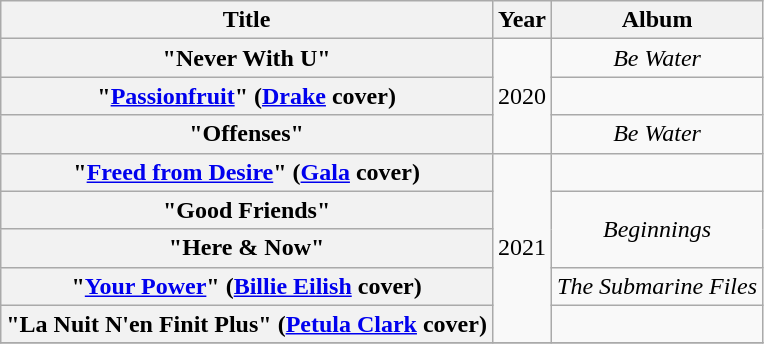<table class="wikitable plainrowheaders" style="text-align:center;">
<tr>
<th scope="col">Title</th>
<th scope="col">Year</th>
<th scope="col">Album</th>
</tr>
<tr>
<th scope="row">"Never With U"</th>
<td rowspan="3">2020</td>
<td><em>Be Water</em></td>
</tr>
<tr>
<th scope="row">"<a href='#'>Passionfruit</a>" (<a href='#'>Drake</a> cover)</th>
<td></td>
</tr>
<tr>
<th scope="row">"Offenses"</th>
<td><em>Be Water</em></td>
</tr>
<tr>
<th scope="row">"<a href='#'>Freed from Desire</a>" (<a href='#'>Gala</a> cover)</th>
<td rowspan="5">2021</td>
<td></td>
</tr>
<tr>
<th scope="row">"Good Friends"</th>
<td rowspan="2"><em>Beginnings</em></td>
</tr>
<tr>
<th scope="row">"Here & Now"</th>
</tr>
<tr>
<th scope="row">"<a href='#'>Your Power</a>" (<a href='#'>Billie Eilish</a> cover)</th>
<td><em>The Submarine Files</em></td>
</tr>
<tr>
<th scope="row">"La Nuit N'en Finit Plus" (<a href='#'>Petula Clark</a> cover)</th>
<td></td>
</tr>
<tr>
</tr>
</table>
